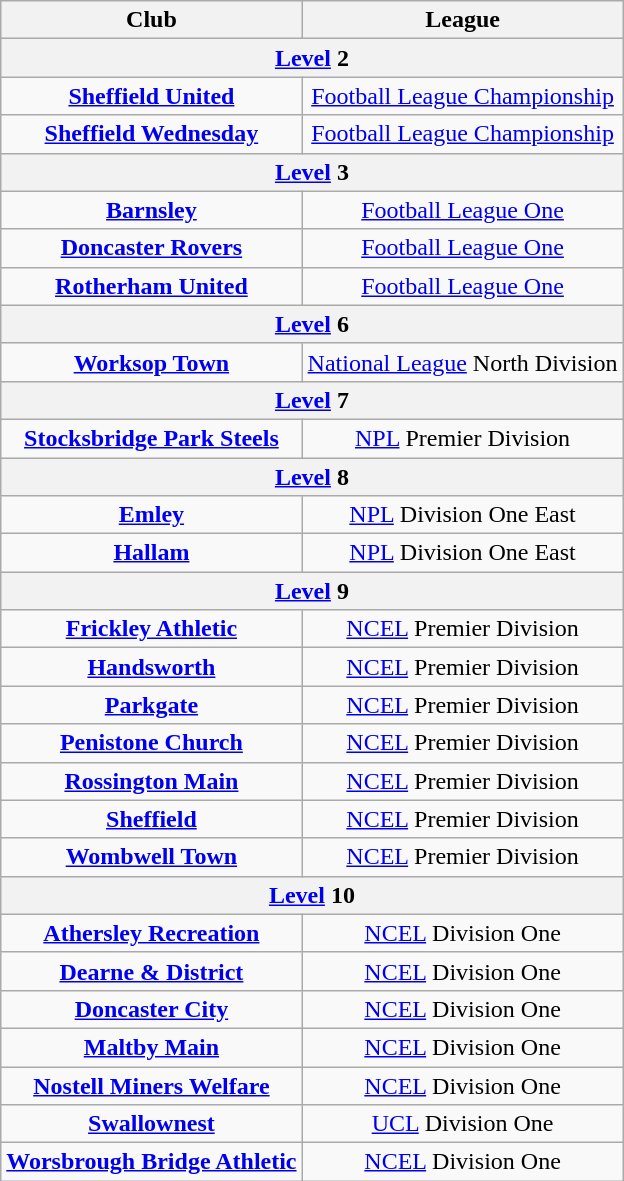<table class="wikitable" border="1" style="text-align:center;">
<tr>
<th>Club</th>
<th>League</th>
</tr>
<tr>
<th colspan=5><a href='#'>Level</a> 2</th>
</tr>
<tr>
<td><strong><a href='#'>Sheffield United</a></strong></td>
<td><a href='#'>Football League Championship</a></td>
</tr>
<tr>
<td><strong><a href='#'>Sheffield Wednesday</a></strong></td>
<td><a href='#'>Football League Championship</a></td>
</tr>
<tr>
<th colspan=5><a href='#'>Level</a> 3</th>
</tr>
<tr>
<td><strong><a href='#'>Barnsley</a></strong></td>
<td><a href='#'>Football League One</a></td>
</tr>
<tr>
<td><strong><a href='#'>Doncaster Rovers</a></strong></td>
<td><a href='#'>Football League One</a></td>
</tr>
<tr>
<td><strong><a href='#'>Rotherham United</a></strong></td>
<td><a href='#'>Football League One</a></td>
</tr>
<tr>
<th colspan=5><a href='#'>Level</a> 6</th>
</tr>
<tr>
<td><strong><a href='#'>Worksop Town</a></strong></td>
<td><a href='#'>National League</a> North Division</td>
</tr>
<tr>
<th colspan=5><a href='#'>Level</a> 7</th>
</tr>
<tr>
<td><strong><a href='#'>Stocksbridge Park Steels</a></strong></td>
<td><a href='#'>NPL</a> Premier Division</td>
</tr>
<tr>
<th colspan=5><a href='#'>Level</a> 8</th>
</tr>
<tr>
<td><strong><a href='#'>Emley</a></strong></td>
<td><a href='#'>NPL</a> Division One East</td>
</tr>
<tr>
<td><strong><a href='#'>Hallam</a></strong></td>
<td><a href='#'>NPL</a> Division One East</td>
</tr>
<tr>
<th colspan=5><a href='#'>Level</a> 9</th>
</tr>
<tr>
<td><strong><a href='#'>Frickley Athletic</a></strong></td>
<td><a href='#'>NCEL</a> Premier Division</td>
</tr>
<tr>
<td><strong><a href='#'>Handsworth</a></strong></td>
<td><a href='#'>NCEL</a> Premier Division</td>
</tr>
<tr>
<td><strong><a href='#'>Parkgate</a></strong></td>
<td><a href='#'>NCEL</a> Premier Division</td>
</tr>
<tr>
<td><strong><a href='#'>Penistone Church</a></strong></td>
<td><a href='#'>NCEL</a> Premier Division</td>
</tr>
<tr>
<td><strong><a href='#'>Rossington Main</a></strong></td>
<td><a href='#'>NCEL</a> Premier Division</td>
</tr>
<tr>
<td><strong><a href='#'>Sheffield</a></strong></td>
<td><a href='#'>NCEL</a> Premier Division</td>
</tr>
<tr>
<td><strong><a href='#'>Wombwell Town</a></strong></td>
<td><a href='#'>NCEL</a> Premier Division</td>
</tr>
<tr>
<th colspan=5><a href='#'>Level</a> 10</th>
</tr>
<tr>
<td><strong><a href='#'>Athersley Recreation</a></strong></td>
<td><a href='#'>NCEL</a> Division One</td>
</tr>
<tr>
<td><strong><a href='#'>Dearne & District</a></strong></td>
<td><a href='#'>NCEL</a> Division One</td>
</tr>
<tr>
<td><strong><a href='#'>Doncaster City</a></strong></td>
<td><a href='#'>NCEL</a> Division One</td>
</tr>
<tr>
<td><strong><a href='#'>Maltby Main</a></strong></td>
<td><a href='#'>NCEL</a> Division One</td>
</tr>
<tr>
<td><strong><a href='#'>Nostell Miners Welfare</a></strong></td>
<td><a href='#'>NCEL</a> Division One</td>
</tr>
<tr>
<td><strong><a href='#'>Swallownest</a></strong></td>
<td><a href='#'>UCL</a> Division One</td>
</tr>
<tr>
<td><strong><a href='#'>Worsbrough Bridge Athletic</a></strong></td>
<td><a href='#'>NCEL</a> Division One</td>
</tr>
</table>
